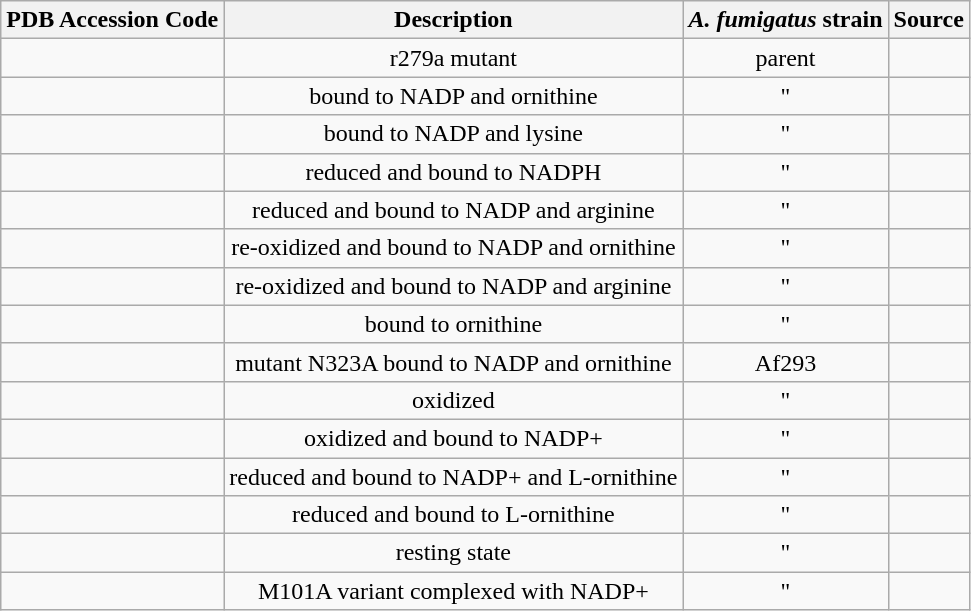<table class="wikitable" style="text-align:center;">
<tr>
<th>PDB Accession Code</th>
<th>Description</th>
<th><em>A. fumigatus</em> strain</th>
<th>Source</th>
</tr>
<tr>
<td></td>
<td>r279a mutant</td>
<td>parent</td>
<td></td>
</tr>
<tr>
<td></td>
<td>bound to NADP and ornithine</td>
<td>"</td>
<td></td>
</tr>
<tr>
<td></td>
<td>bound to NADP and lysine</td>
<td>"</td>
<td></td>
</tr>
<tr>
<td></td>
<td>reduced and bound to NADPH</td>
<td>"</td>
<td></td>
</tr>
<tr>
<td></td>
<td>reduced and bound to NADP and arginine</td>
<td>"</td>
<td></td>
</tr>
<tr>
<td></td>
<td>re-oxidized and bound to NADP and ornithine</td>
<td>"</td>
<td></td>
</tr>
<tr>
<td></td>
<td>re-oxidized and bound to NADP and arginine</td>
<td>"</td>
<td></td>
</tr>
<tr>
<td></td>
<td>bound to ornithine</td>
<td>"</td>
<td></td>
</tr>
<tr>
<td></td>
<td>mutant N323A bound to NADP and ornithine</td>
<td>Af293</td>
<td></td>
</tr>
<tr>
<td></td>
<td>oxidized</td>
<td>"</td>
<td></td>
</tr>
<tr>
<td></td>
<td>oxidized and bound to NADP+</td>
<td>"</td>
<td></td>
</tr>
<tr>
<td></td>
<td>reduced and bound to NADP+ and L-ornithine</td>
<td>"</td>
<td></td>
</tr>
<tr>
<td></td>
<td>reduced and bound to L-ornithine</td>
<td>"</td>
<td></td>
</tr>
<tr>
<td></td>
<td>resting state</td>
<td>"</td>
<td></td>
</tr>
<tr>
<td></td>
<td>M101A variant complexed with NADP+</td>
<td>"</td>
<td></td>
</tr>
</table>
